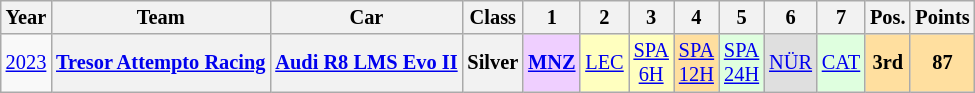<table class="wikitable" border="1" style="text-align:center; font-size:85%;">
<tr>
<th>Year</th>
<th>Team</th>
<th>Car</th>
<th>Class</th>
<th>1</th>
<th>2</th>
<th>3</th>
<th>4</th>
<th>5</th>
<th>6</th>
<th>7</th>
<th>Pos.</th>
<th>Points</th>
</tr>
<tr>
<td><a href='#'>2023</a></td>
<th nowrap><a href='#'>Tresor Attempto Racing</a></th>
<th nowrap><a href='#'>Audi R8 LMS Evo II</a></th>
<th>Silver</th>
<td style="background:#EFCFFF;"><strong><a href='#'>MNZ</a></strong><br></td>
<td style="background:#FFFFBF;"><a href='#'>LEC</a><br></td>
<td style="background:#FFFFBF;"><a href='#'>SPA<br>6H</a><br></td>
<td style="background:#FFDF9F;"><a href='#'>SPA<br>12H</a><br></td>
<td style="background:#DFFFDF;"><a href='#'>SPA<br>24H</a><br></td>
<td style="background:#DFDFDF;"><a href='#'>NÜR</a><br></td>
<td style="background:#DFFFDF;"><a href='#'>CAT</a><br></td>
<th style="background:#FFDF9F;">3rd</th>
<th style="background:#FFDF9F;">87</th>
</tr>
</table>
